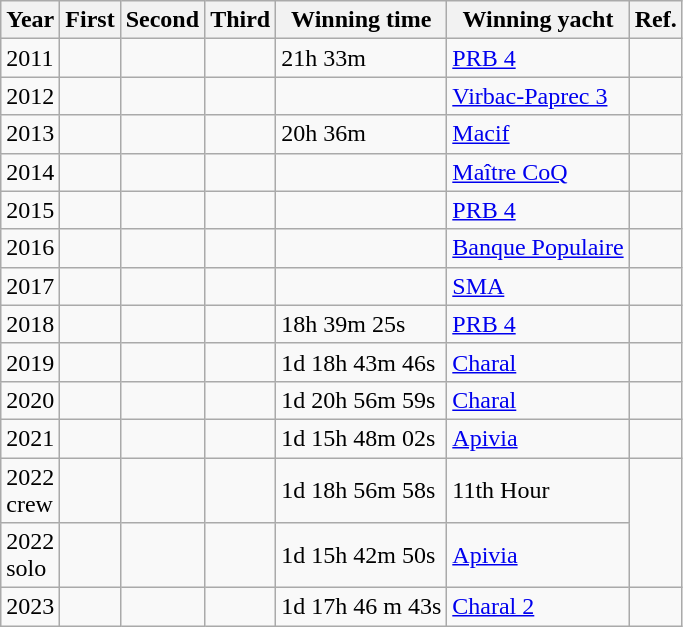<table class="wikitable">
<tr>
<th>Year</th>
<th>First</th>
<th>Second</th>
<th>Third</th>
<th>Winning time</th>
<th>Winning yacht</th>
<th>Ref.</th>
</tr>
<tr>
<td>2011</td>
<td><br></td>
<td><br></td>
<td><br></td>
<td>21h 33m</td>
<td><a href='#'>PRB 4</a></td>
<td></td>
</tr>
<tr>
<td>2012</td>
<td></td>
<td></td>
<td></td>
<td></td>
<td><a href='#'>Virbac-Paprec 3</a></td>
<td></td>
</tr>
<tr>
<td>2013</td>
<td><br></td>
<td><br></td>
<td><br></td>
<td>20h 36m</td>
<td><a href='#'>Macif</a></td>
<td></td>
</tr>
<tr>
<td>2014</td>
<td></td>
<td></td>
<td></td>
<td></td>
<td><a href='#'>Maître CoQ</a></td>
<td></td>
</tr>
<tr>
<td>2015</td>
<td><br></td>
<td><br></td>
<td><br></td>
<td></td>
<td><a href='#'>PRB 4</a></td>
<td></td>
</tr>
<tr>
<td>2016</td>
<td></td>
<td></td>
<td></td>
<td></td>
<td><a href='#'>Banque Populaire</a></td>
<td></td>
</tr>
<tr>
<td>2017</td>
<td><br></td>
<td><br></td>
<td><br></td>
<td></td>
<td><a href='#'>SMA</a></td>
<td></td>
</tr>
<tr>
<td>2018</td>
<td></td>
<td></td>
<td></td>
<td>18h 39m 25s</td>
<td><a href='#'>PRB 4</a></td>
<td></td>
</tr>
<tr>
<td>2019</td>
<td><br></td>
<td><br></td>
<td><br></td>
<td>1d 18h 43m 46s</td>
<td><a href='#'>Charal</a></td>
<td></td>
</tr>
<tr>
<td>2020</td>
<td></td>
<td></td>
<td></td>
<td>1d 20h 56m 59s</td>
<td><a href='#'>Charal</a></td>
<td></td>
</tr>
<tr>
<td>2021</td>
<td><br></td>
<td><br></td>
<td><br></td>
<td>1d 15h 48m 02s</td>
<td><a href='#'>Apivia</a></td>
<td></td>
</tr>
<tr>
<td>2022<br>crew</td>
<td></td>
<td></td>
<td></td>
<td>1d 18h 56m 58s</td>
<td>11th Hour</td>
<td rowspan="2"></td>
</tr>
<tr>
<td>2022<br>solo</td>
<td></td>
<td></td>
<td></td>
<td>1d 15h 42m 50s</td>
<td><a href='#'>Apivia</a></td>
</tr>
<tr>
<td>2023</td>
<td><br></td>
<td><br></td>
<td><br></td>
<td>1d 17h 46 m 43s</td>
<td><a href='#'>Charal 2</a></td>
<td></td>
</tr>
</table>
